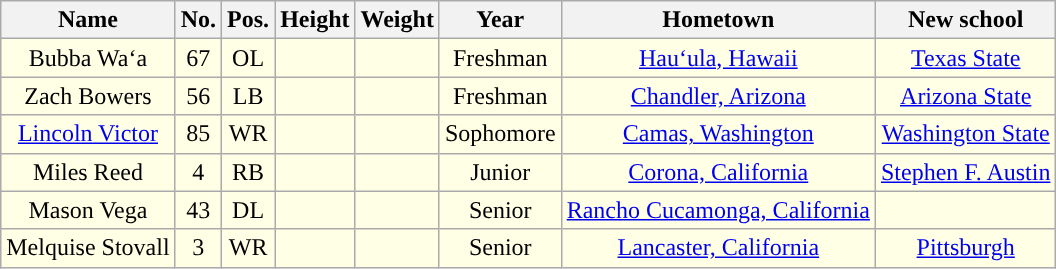<table class="wikitable sortable" style="text-align: center;">
<tr>
<th>Name</th>
<th>No.</th>
<th>Pos.</th>
<th>Height</th>
<th>Weight</th>
<th>Year</th>
<th>Hometown</th>
<th class="unsortable">New school</th>
</tr>
<tr style="background:#FFFFE6;">
<td>Bubba Waʻa</td>
<td>67</td>
<td>OL</td>
<td></td>
<td></td>
<td> Freshman</td>
<td><a href='#'>Hauʻula, Hawaii</a></td>
<td><a href='#'>Texas State</a></td>
</tr>
<tr style="background:#FFFFE6;">
<td>Zach Bowers</td>
<td>56</td>
<td>LB</td>
<td></td>
<td></td>
<td> Freshman</td>
<td><a href='#'>Chandler, Arizona</a></td>
<td><a href='#'>Arizona State</a></td>
</tr>
<tr style="background:#FFFFE6;">
<td><a href='#'>Lincoln Victor</a></td>
<td>85</td>
<td>WR</td>
<td></td>
<td></td>
<td>Sophomore</td>
<td><a href='#'>Camas, Washington</a></td>
<td><a href='#'>Washington State</a></td>
</tr>
<tr style="background:#FFFFE6;">
<td>Miles Reed</td>
<td>4</td>
<td>RB</td>
<td></td>
<td></td>
<td> Junior</td>
<td><a href='#'>Corona, California</a></td>
<td><a href='#'>Stephen F. Austin</a></td>
</tr>
<tr style="background:#FFFFE6;">
<td>Mason Vega</td>
<td>43</td>
<td>DL</td>
<td></td>
<td></td>
<td>Senior</td>
<td><a href='#'>Rancho Cucamonga, California</a></td>
<td></td>
</tr>
<tr style="background:#FFFFE6;">
<td>Melquise Stovall</td>
<td>3</td>
<td>WR</td>
<td></td>
<td></td>
<td> Senior</td>
<td><a href='#'>Lancaster, California</a></td>
<td><a href='#'>Pittsburgh</a></td>
</tr>
</table>
